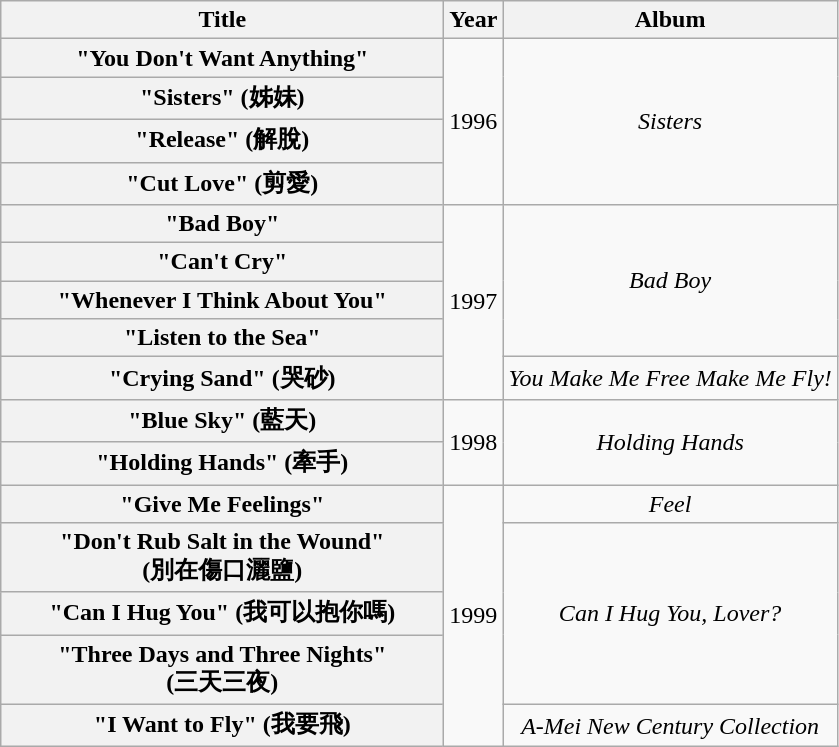<table class="wikitable plainrowheaders" style="text-align:center;">
<tr>
<th scope="col" style="width:18em;">Title</th>
<th scope="col">Year</th>
<th scope="col">Album</th>
</tr>
<tr>
<th scope="row">"You Don't Want Anything"</th>
<td rowspan="4">1996</td>
<td rowspan="4"><em>Sisters</em></td>
</tr>
<tr>
<th scope="row">"Sisters" (姊妹)</th>
</tr>
<tr>
<th scope="row">"Release" (解脫)</th>
</tr>
<tr>
<th scope="row">"Cut Love" (剪愛)</th>
</tr>
<tr>
<th scope="row">"Bad Boy"</th>
<td rowspan="5">1997</td>
<td rowspan="4"><em>Bad Boy</em></td>
</tr>
<tr>
<th scope="row">"Can't Cry"</th>
</tr>
<tr>
<th scope="row">"Whenever I Think About You"</th>
</tr>
<tr>
<th scope="row">"Listen to the Sea"</th>
</tr>
<tr>
<th scope="row">"Crying Sand" (哭砂)</th>
<td><em>You Make Me Free Make Me Fly!</em></td>
</tr>
<tr>
<th scope="row">"Blue Sky" (藍天)</th>
<td rowspan="2">1998</td>
<td rowspan="2"><em>Holding Hands</em></td>
</tr>
<tr>
<th scope="row">"Holding Hands" (牽手)</th>
</tr>
<tr>
<th scope="row">"Give Me Feelings"</th>
<td rowspan="5">1999</td>
<td><em>Feel</em></td>
</tr>
<tr>
<th scope="row">"Don't Rub Salt in the Wound"<br>(別在傷口灑鹽)</th>
<td rowspan="3"><em>Can I Hug You, Lover?</em></td>
</tr>
<tr>
<th scope="row">"Can I Hug You" (我可以抱你嗎)</th>
</tr>
<tr>
<th scope="row">"Three Days and Three Nights"<br>(三天三夜)</th>
</tr>
<tr>
<th scope="row">"I Want to Fly" (我要飛)</th>
<td><em>A-Mei New Century Collection</em></td>
</tr>
</table>
